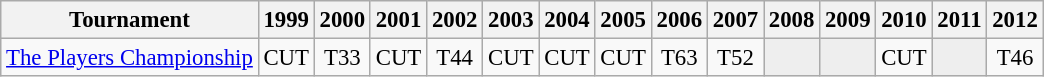<table class="wikitable" style="font-size:95%;text-align:center;">
<tr>
<th>Tournament</th>
<th>1999</th>
<th>2000</th>
<th>2001</th>
<th>2002</th>
<th>2003</th>
<th>2004</th>
<th>2005</th>
<th>2006</th>
<th>2007</th>
<th>2008</th>
<th>2009</th>
<th>2010</th>
<th>2011</th>
<th>2012</th>
</tr>
<tr>
<td align=left><a href='#'>The Players Championship</a></td>
<td>CUT</td>
<td>T33</td>
<td>CUT</td>
<td>T44</td>
<td>CUT</td>
<td>CUT</td>
<td>CUT</td>
<td>T63</td>
<td>T52</td>
<td style="background:#eeeeee;"></td>
<td style="background:#eeeeee;"></td>
<td>CUT</td>
<td style="background:#eeeeee;"></td>
<td>T46</td>
</tr>
</table>
